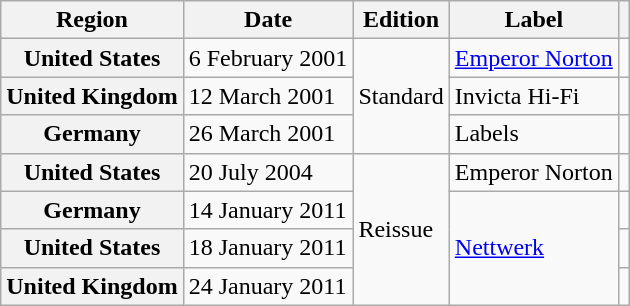<table class="wikitable plainrowheaders">
<tr>
<th scope="col">Region</th>
<th scope="col">Date</th>
<th scope="col">Edition</th>
<th scope="col">Label</th>
<th scope="col"></th>
</tr>
<tr>
<th scope="row">United States</th>
<td>6 February 2001</td>
<td rowspan="3">Standard</td>
<td><a href='#'>Emperor Norton</a></td>
<td align="center"></td>
</tr>
<tr>
<th scope="row">United Kingdom</th>
<td>12 March 2001</td>
<td>Invicta Hi-Fi</td>
<td align="center"></td>
</tr>
<tr>
<th scope="row">Germany</th>
<td>26 March 2001</td>
<td>Labels</td>
<td align="center"></td>
</tr>
<tr>
<th scope="row">United States</th>
<td>20 July 2004</td>
<td rowspan="4">Reissue</td>
<td>Emperor Norton</td>
<td align="center"></td>
</tr>
<tr>
<th scope="row">Germany</th>
<td>14 January 2011</td>
<td rowspan="3"><a href='#'>Nettwerk</a></td>
<td align="center"></td>
</tr>
<tr>
<th scope="row">United States</th>
<td>18 January 2011</td>
<td align="center"></td>
</tr>
<tr>
<th scope="row">United Kingdom</th>
<td>24 January 2011</td>
<td align="center"></td>
</tr>
</table>
